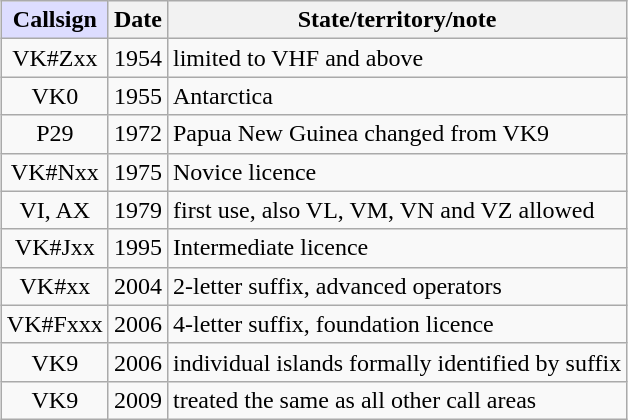<table class=wikitable style="margin: 1em auto 1em auto;">
<tr>
<th style="background: #ddddff;">Callsign</th>
<th>Date</th>
<th>State/territory/note</th>
</tr>
<tr>
<td align="center">VK#Zxx</td>
<td>1954</td>
<td>limited to VHF and above</td>
</tr>
<tr>
<td align="center">VK0</td>
<td>1955</td>
<td>Antarctica</td>
</tr>
<tr>
<td align="center">P29</td>
<td>1972</td>
<td>Papua New Guinea changed from VK9</td>
</tr>
<tr>
<td align="center">VK#Nxx</td>
<td>1975</td>
<td>Novice licence</td>
</tr>
<tr>
<td align="center">VI, AX</td>
<td>1979</td>
<td>first use, also VL, VM, VN and VZ allowed</td>
</tr>
<tr>
<td align="center">VK#Jxx</td>
<td>1995</td>
<td>Intermediate licence</td>
</tr>
<tr>
<td align="center">VK#xx</td>
<td>2004</td>
<td>2-letter suffix, advanced operators</td>
</tr>
<tr>
<td align="center">VK#Fxxx</td>
<td>2006</td>
<td>4-letter suffix, foundation licence</td>
</tr>
<tr>
<td align="center">VK9</td>
<td>2006</td>
<td>individual islands formally identified by suffix</td>
</tr>
<tr>
<td align="center">VK9</td>
<td>2009</td>
<td>treated the same as all other call areas</td>
</tr>
</table>
